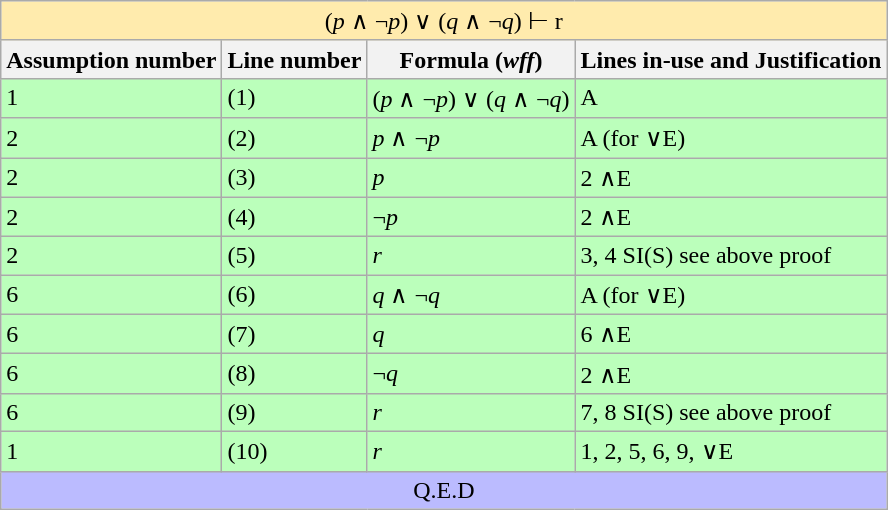<table class="wikitable">
<tr>
<td colspan="4" align="center" bgcolor="#FFEBAD">(<em>p</em> ∧ ¬<em>p</em>) ∨ (<em>q</em> ∧ ¬<em>q</em>) ⊢ r</td>
</tr>
<tr>
<th>Assumption number</th>
<th>Line number</th>
<th>Formula (<em>wff</em>)</th>
<th>Lines in-use and Justification</th>
</tr>
<tr>
<td bgcolor="#bbffbb">1</td>
<td bgcolor="#bbffbb">(1)</td>
<td bgcolor="#bbffbb">(<em>p</em> ∧ ¬<em>p</em>) ∨ (<em>q</em> ∧ ¬<em>q</em>)</td>
<td bgcolor="#bbffbb">A</td>
</tr>
<tr>
<td bgcolor="#bbffbb">2</td>
<td bgcolor="#bbffbb">(2)</td>
<td bgcolor="#bbffbb"><em>p</em> ∧ ¬<em>p</em></td>
<td bgcolor="#bbffbb">A (for ∨E)</td>
</tr>
<tr>
<td bgcolor="#bbffbb">2</td>
<td bgcolor="#bbffbb">(3)</td>
<td bgcolor="#bbffbb"><em>p</em></td>
<td bgcolor="#bbffbb">2 ∧E</td>
</tr>
<tr>
<td bgcolor="#bbffbb">2</td>
<td bgcolor="#bbffbb">(4)</td>
<td bgcolor="#bbffbb">¬<em>p</em></td>
<td bgcolor="#bbffbb">2 ∧E</td>
</tr>
<tr>
<td bgcolor="#bbffbb">2</td>
<td bgcolor="#bbffbb">(5)</td>
<td bgcolor="#bbffbb"><em>r</em></td>
<td bgcolor="#bbffbb">3, 4 SI(S) see above proof</td>
</tr>
<tr>
<td bgcolor="#bbffbb">6</td>
<td bgcolor="#bbffbb">(6)</td>
<td bgcolor="#bbffbb"><em>q</em> ∧ ¬<em>q</em></td>
<td bgcolor="#bbffbb">A (for ∨E)</td>
</tr>
<tr>
<td bgcolor="#bbffbb">6</td>
<td bgcolor="#bbffbb">(7)</td>
<td bgcolor="#bbffbb"><em>q</em></td>
<td bgcolor="#bbffbb">6 ∧E</td>
</tr>
<tr>
<td bgcolor="#bbffbb">6</td>
<td bgcolor="#bbffbb">(8)</td>
<td bgcolor="#bbffbb">¬<em>q</em></td>
<td bgcolor="#bbffbb">2 ∧E</td>
</tr>
<tr>
<td bgcolor="#bbffbb">6</td>
<td bgcolor="#bbffbb">(9)</td>
<td bgcolor="#bbffbb"><em>r</em></td>
<td bgcolor="#bbffbb">7, 8 SI(S) see above proof</td>
</tr>
<tr>
<td bgcolor="#bbffbb">1</td>
<td bgcolor="#bbffbb">(10)</td>
<td bgcolor="#bbffbb"><em>r</em></td>
<td bgcolor="#bbffbb">1, 2, 5, 6, 9, ∨E</td>
</tr>
<tr>
<td colspan="4" align="center" bgcolor="#BBBBFF">Q.E.D</td>
</tr>
</table>
